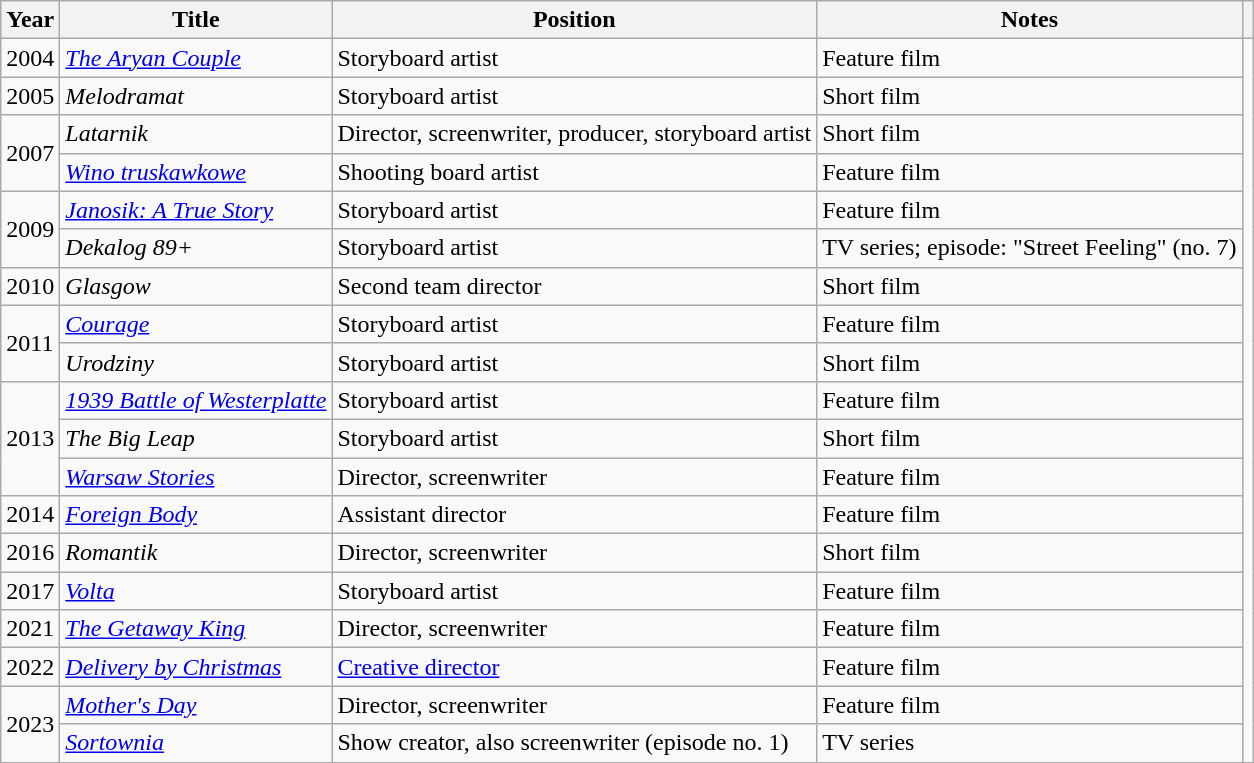<table class="wikitable plainrowheaders sortable">
<tr>
<th scope="col">Year</th>
<th scope="col">Title</th>
<th scope="col">Position</th>
<th scope="col" class="unsortable">Notes</th>
<th scope="col" class="unsortable"></th>
</tr>
<tr>
<td>2004</td>
<td><em><a href='#'>The Aryan Couple</a></em></td>
<td>Storyboard artist</td>
<td>Feature film</td>
<td rowspan=19></td>
</tr>
<tr>
<td>2005</td>
<td><em>Melodramat</em></td>
<td>Storyboard artist</td>
<td>Short film</td>
</tr>
<tr>
<td rowspan=2>2007</td>
<td><em>Latarnik</em></td>
<td>Director, screenwriter, producer, storyboard artist</td>
<td>Short film</td>
</tr>
<tr>
<td><em><a href='#'>Wino truskawkowe</a></em></td>
<td>Shooting board artist</td>
<td>Feature film</td>
</tr>
<tr>
<td rowspan=2>2009</td>
<td><em><a href='#'>Janosik: A True Story</a></em></td>
<td>Storyboard artist</td>
<td>Feature film</td>
</tr>
<tr>
<td><em>Dekalog 89+</em></td>
<td>Storyboard artist</td>
<td>TV series; episode: "Street Feeling" (no. 7)</td>
</tr>
<tr>
<td>2010</td>
<td><em>Glasgow</em></td>
<td>Second team director</td>
<td>Short film</td>
</tr>
<tr>
<td rowspan=2>2011</td>
<td><em><a href='#'>Courage</a></em></td>
<td>Storyboard artist</td>
<td>Feature film</td>
</tr>
<tr>
<td><em>Urodziny</em></td>
<td>Storyboard artist</td>
<td>Short film</td>
</tr>
<tr>
<td rowspan=3>2013</td>
<td><em><a href='#'>1939 Battle of Westerplatte</a></em></td>
<td>Storyboard artist</td>
<td>Feature film</td>
</tr>
<tr>
<td><em>The Big Leap</em></td>
<td>Storyboard artist</td>
<td>Short film</td>
</tr>
<tr>
<td><em><a href='#'>Warsaw Stories</a></em></td>
<td>Director, screenwriter</td>
<td>Feature film</td>
</tr>
<tr>
<td>2014</td>
<td><em><a href='#'>Foreign Body</a></em></td>
<td>Assistant director</td>
<td>Feature film</td>
</tr>
<tr>
<td>2016</td>
<td><em>Romantik</em></td>
<td>Director, screenwriter</td>
<td>Short film</td>
</tr>
<tr>
<td>2017</td>
<td><em><a href='#'>Volta</a></em></td>
<td>Storyboard artist</td>
<td>Feature film</td>
</tr>
<tr>
<td>2021</td>
<td><em><a href='#'>The Getaway King</a></em></td>
<td>Director, screenwriter</td>
<td>Feature film</td>
</tr>
<tr>
<td>2022</td>
<td><em><a href='#'>Delivery by Christmas</a></em></td>
<td><a href='#'>Creative director</a></td>
<td>Feature film</td>
</tr>
<tr>
<td rowspan=3>2023</td>
<td><em><a href='#'>Mother's Day</a></em></td>
<td>Director, screenwriter</td>
<td>Feature film</td>
</tr>
<tr>
<td rowspan=2><em><a href='#'>Sortownia</a></em></td>
<td>Show creator, also screenwriter (episode no. 1)</td>
<td>TV series</td>
</tr>
</table>
